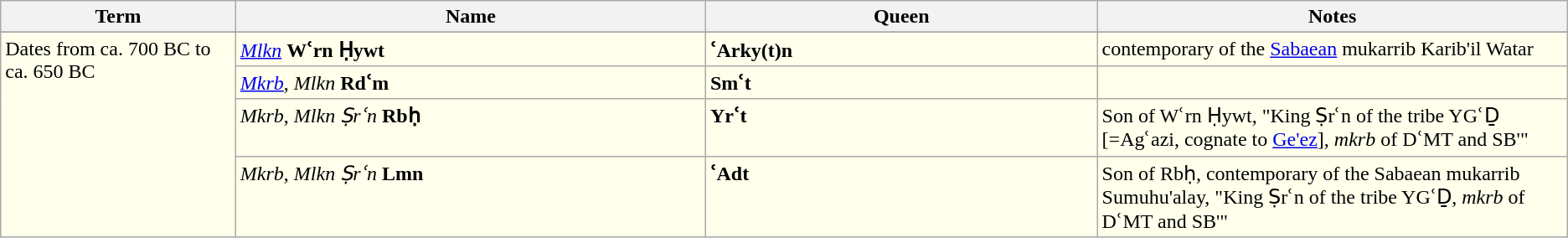<table class="wikitable">
<tr align=left>
<th width="15%">Term</th>
<th width="30%">Name</th>
<th width="25%">Queen</th>
<th width="30%">Notes</th>
</tr>
<tr valign=top>
</tr>
<tr valign=top bgcolor="#ffffec">
<td rowspan="5">Dates from ca. 700 BC to ca. 650 BC</td>
</tr>
<tr valign=top bgcolor="#ffffec">
<td><em><a href='#'>Mlkn</a></em> <strong>Wʿrn Ḥywt</strong></td>
<td><strong>ʿArky(t)n</strong></td>
<td>contemporary of the <a href='#'>Sabaean</a> mukarrib Karib'il Watar</td>
</tr>
<tr valign=top bgcolor="#ffffec">
<td><em><a href='#'>Mkrb</a></em>, <em>Mlkn</em> <strong>Rdʿm</strong></td>
<td><strong>Smʿt</strong></td>
<td></td>
</tr>
<tr valign=top bgcolor="#ffffec">
<td><em>Mkrb</em>, <em>Mlkn Ṣrʿn</em> <strong>Rbḥ</strong></td>
<td><strong>Yrʿt</strong></td>
<td>Son of Wʿrn Ḥywt, "King Ṣrʿn of the tribe YGʿḎ [=Agʿazi, cognate to <a href='#'>Ge'ez</a>], <em>mkrb</em> of DʿMT and SB'"</td>
</tr>
<tr valign=top bgcolor="#ffffec">
<td><em>Mkrb</em>, <em>Mlkn Ṣrʿn</em> <strong>Lmn</strong></td>
<td><strong>ʿAdt</strong></td>
<td>Son of Rbḥ, contemporary of the Sabaean mukarrib Sumuhu'alay, "King Ṣrʿn of the tribe YGʿḎ, <em>mkrb</em> of DʿMT and SB'"</td>
</tr>
</table>
